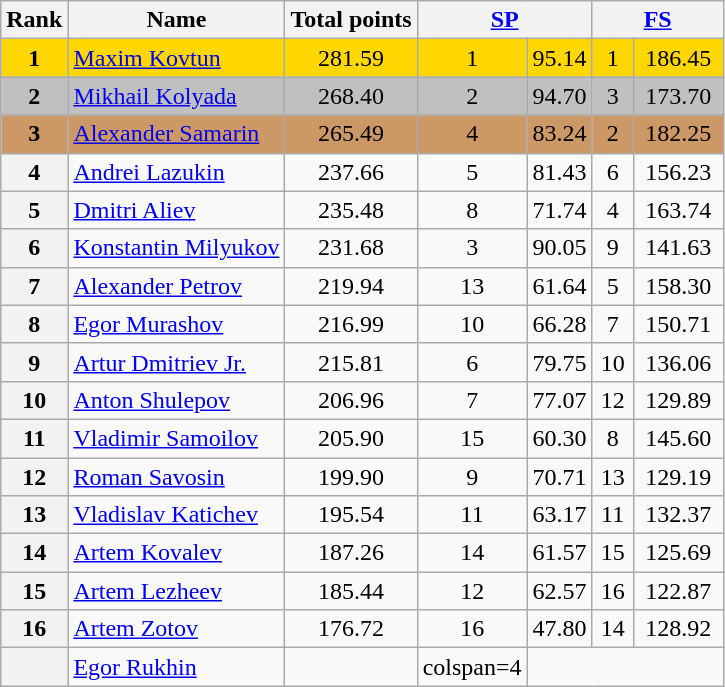<table class="wikitable sortable">
<tr>
<th>Rank</th>
<th>Name</th>
<th>Total points</th>
<th colspan="2" width="80px"><a href='#'>SP</a></th>
<th colspan="2" width="80px"><a href='#'>FS</a></th>
</tr>
<tr bgcolor="gold">
<td align="center"><strong>1</strong></td>
<td><a href='#'>Maxim Kovtun</a></td>
<td align="center">281.59</td>
<td align="center">1</td>
<td align="center">95.14</td>
<td align="center">1</td>
<td align="center">186.45</td>
</tr>
<tr bgcolor="silver">
<td align="center"><strong>2</strong></td>
<td><a href='#'>Mikhail Kolyada</a></td>
<td align="center">268.40</td>
<td align="center">2</td>
<td align="center">94.70</td>
<td align="center">3</td>
<td align="center">173.70</td>
</tr>
<tr bgcolor="cc9966">
<td align="center"><strong>3</strong></td>
<td><a href='#'>Alexander Samarin</a></td>
<td align="center">265.49</td>
<td align="center">4</td>
<td align="center">83.24</td>
<td align="center">2</td>
<td align="center">182.25</td>
</tr>
<tr>
<th>4</th>
<td><a href='#'>Andrei Lazukin</a></td>
<td align="center">237.66</td>
<td align="center">5</td>
<td align="center">81.43</td>
<td align="center">6</td>
<td align="center">156.23</td>
</tr>
<tr>
<th>5</th>
<td><a href='#'>Dmitri Aliev</a></td>
<td align="center">235.48</td>
<td align="center">8</td>
<td align="center">71.74</td>
<td align="center">4</td>
<td align="center">163.74</td>
</tr>
<tr>
<th>6</th>
<td><a href='#'>Konstantin Milyukov</a></td>
<td align="center">231.68</td>
<td align="center">3</td>
<td align="center">90.05</td>
<td align="center">9</td>
<td align="center">141.63</td>
</tr>
<tr>
<th>7</th>
<td><a href='#'>Alexander Petrov</a></td>
<td align="center">219.94</td>
<td align="center">13</td>
<td align="center">61.64</td>
<td align="center">5</td>
<td align="center">158.30</td>
</tr>
<tr>
<th>8</th>
<td><a href='#'>Egor Murashov</a></td>
<td align="center">216.99</td>
<td align="center">10</td>
<td align="center">66.28</td>
<td align="center">7</td>
<td align="center">150.71</td>
</tr>
<tr>
<th>9</th>
<td><a href='#'>Artur Dmitriev Jr.</a></td>
<td align="center">215.81</td>
<td align="center">6</td>
<td align="center">79.75</td>
<td align="center">10</td>
<td align="center">136.06</td>
</tr>
<tr>
<th>10</th>
<td><a href='#'>Anton Shulepov</a></td>
<td align="center">206.96</td>
<td align="center">7</td>
<td align="center">77.07</td>
<td align="center">12</td>
<td align="center">129.89</td>
</tr>
<tr>
<th>11</th>
<td><a href='#'>Vladimir Samoilov</a></td>
<td align="center">205.90</td>
<td align="center">15</td>
<td align="center">60.30</td>
<td align="center">8</td>
<td align="center">145.60</td>
</tr>
<tr>
<th>12</th>
<td><a href='#'>Roman Savosin</a></td>
<td align="center">199.90</td>
<td align="center">9</td>
<td align="center">70.71</td>
<td align="center">13</td>
<td align="center">129.19</td>
</tr>
<tr>
<th>13</th>
<td><a href='#'>Vladislav Katichev</a></td>
<td align="center">195.54</td>
<td align="center">11</td>
<td align="center">63.17</td>
<td align="center">11</td>
<td align="center">132.37</td>
</tr>
<tr>
<th>14</th>
<td><a href='#'>Artem Kovalev</a></td>
<td align="center">187.26</td>
<td align="center">14</td>
<td align="center">61.57</td>
<td align="center">15</td>
<td align="center">125.69</td>
</tr>
<tr>
<th>15</th>
<td><a href='#'>Artem Lezheev</a></td>
<td align="center">185.44</td>
<td align="center">12</td>
<td align="center">62.57</td>
<td align="center">16</td>
<td align="center">122.87</td>
</tr>
<tr>
<th>16</th>
<td><a href='#'>Artem Zotov</a></td>
<td align="center">176.72</td>
<td align="center">16</td>
<td align="center">47.80</td>
<td align="center">14</td>
<td align="center">128.92</td>
</tr>
<tr>
<th></th>
<td><a href='#'>Egor Rukhin</a></td>
<td></td>
<td>colspan=4 </td>
</tr>
</table>
